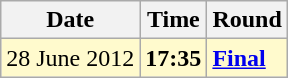<table class="wikitable">
<tr>
<th>Date</th>
<th>Time</th>
<th>Round</th>
</tr>
<tr style=background:lemonchiffon>
<td>28 June 2012</td>
<td><strong>17:35</strong></td>
<td><strong><a href='#'>Final</a></strong></td>
</tr>
</table>
